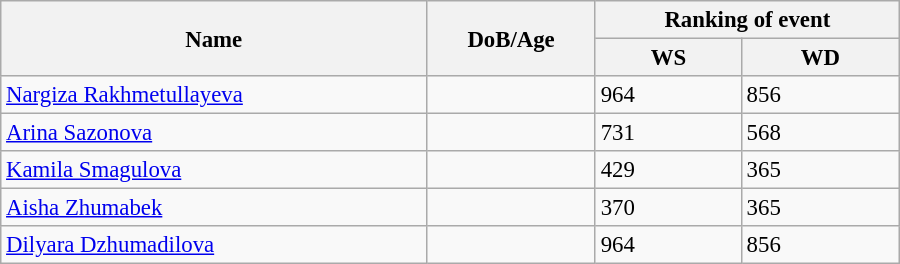<table class="wikitable" style="width:600px; font-size:95%;">
<tr>
<th rowspan="2" align="left">Name</th>
<th rowspan="2" align="left">DoB/Age</th>
<th colspan="2" align="center">Ranking of event</th>
</tr>
<tr>
<th align="left">WS</th>
<th align="left">WD</th>
</tr>
<tr>
<td><a href='#'>Nargiza Rakhmetullayeva</a></td>
<td></td>
<td>964</td>
<td>856</td>
</tr>
<tr>
<td><a href='#'>Arina Sazonova</a></td>
<td></td>
<td>731</td>
<td>568</td>
</tr>
<tr>
<td><a href='#'>Kamila Smagulova</a></td>
<td></td>
<td>429</td>
<td>365</td>
</tr>
<tr>
<td><a href='#'>Aisha Zhumabek</a></td>
<td></td>
<td>370</td>
<td>365</td>
</tr>
<tr>
<td><a href='#'>Dilyara Dzhumadilova</a></td>
<td></td>
<td>964</td>
<td>856</td>
</tr>
</table>
